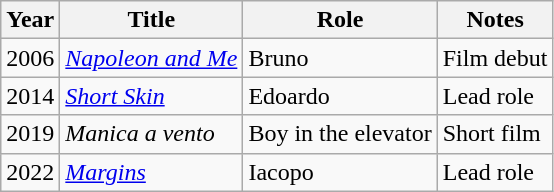<table class="wikitable sortable">
<tr>
<th>Year</th>
<th>Title</th>
<th>Role</th>
<th class="unsortable">Notes</th>
</tr>
<tr>
<td>2006</td>
<td><em><a href='#'>Napoleon and Me</a></em></td>
<td>Bruno</td>
<td>Film debut</td>
</tr>
<tr>
<td>2014</td>
<td><em><a href='#'>Short Skin</a></em></td>
<td>Edoardo</td>
<td>Lead role</td>
</tr>
<tr>
<td>2019</td>
<td><em>Manica a vento</em></td>
<td>Boy in the elevator</td>
<td>Short film</td>
</tr>
<tr>
<td>2022</td>
<td><em><a href='#'>Margins</a></em></td>
<td>Iacopo</td>
<td>Lead role</td>
</tr>
</table>
